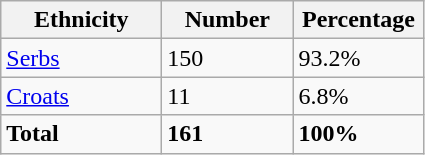<table class="wikitable">
<tr>
<th width="100px">Ethnicity</th>
<th width="80px">Number</th>
<th width="80px">Percentage</th>
</tr>
<tr>
<td><a href='#'>Serbs</a></td>
<td>150</td>
<td>93.2%</td>
</tr>
<tr>
<td><a href='#'>Croats</a></td>
<td>11</td>
<td>6.8%</td>
</tr>
<tr>
<td><strong>Total</strong></td>
<td><strong>161</strong></td>
<td><strong>100%</strong></td>
</tr>
</table>
